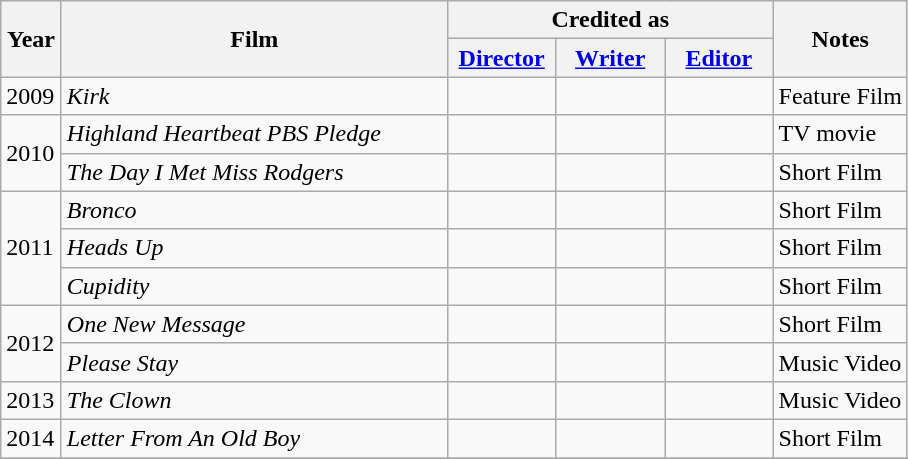<table class="wikitable sortable" style="margin-right: 0;">
<tr>
<th rowspan="2" style="width:33px;">Year</th>
<th rowspan="2" style="width:250px;">Film</th>
<th colspan="3">Credited as</th>
<th rowspan="2">Notes</th>
</tr>
<tr>
<th style="width:65px;"><a href='#'>Director</a></th>
<th style="width:65px;"><a href='#'>Writer</a></th>
<th style="width:65px;"><a href='#'>Editor</a></th>
</tr>
<tr>
<td>2009</td>
<td style="text-align:left"><em>Kirk</em></td>
<td></td>
<td></td>
<td></td>
<td>Feature Film</td>
</tr>
<tr>
<td rowspan="2">2010</td>
<td style="text-align:left"><em>Highland Heartbeat PBS Pledge</em></td>
<td></td>
<td></td>
<td></td>
<td>TV movie</td>
</tr>
<tr>
<td style="text-align:left"><em>The Day I Met Miss Rodgers</em></td>
<td></td>
<td></td>
<td></td>
<td>Short Film</td>
</tr>
<tr>
<td rowspan="3">2011</td>
<td style="text-align:left"><em>Bronco</em></td>
<td></td>
<td></td>
<td></td>
<td>Short Film</td>
</tr>
<tr>
<td style="text-align:left"><em>Heads Up</em></td>
<td></td>
<td></td>
<td></td>
<td>Short Film</td>
</tr>
<tr>
<td style="text-align:left"><em>Cupidity</em></td>
<td></td>
<td></td>
<td></td>
<td>Short Film</td>
</tr>
<tr>
<td rowspan="2">2012</td>
<td style="text-align:left"><em>One New Message</em></td>
<td></td>
<td></td>
<td></td>
<td>Short Film</td>
</tr>
<tr>
<td style="text-align:left"><em>Please Stay</em></td>
<td></td>
<td></td>
<td></td>
<td>Music Video</td>
</tr>
<tr>
<td>2013</td>
<td style="text-align:left"><em>The Clown</em></td>
<td></td>
<td></td>
<td></td>
<td>Music Video</td>
</tr>
<tr>
<td>2014</td>
<td style="text-align:left"><em>Letter From An Old Boy</em></td>
<td></td>
<td></td>
<td></td>
<td>Short Film</td>
</tr>
<tr>
</tr>
</table>
